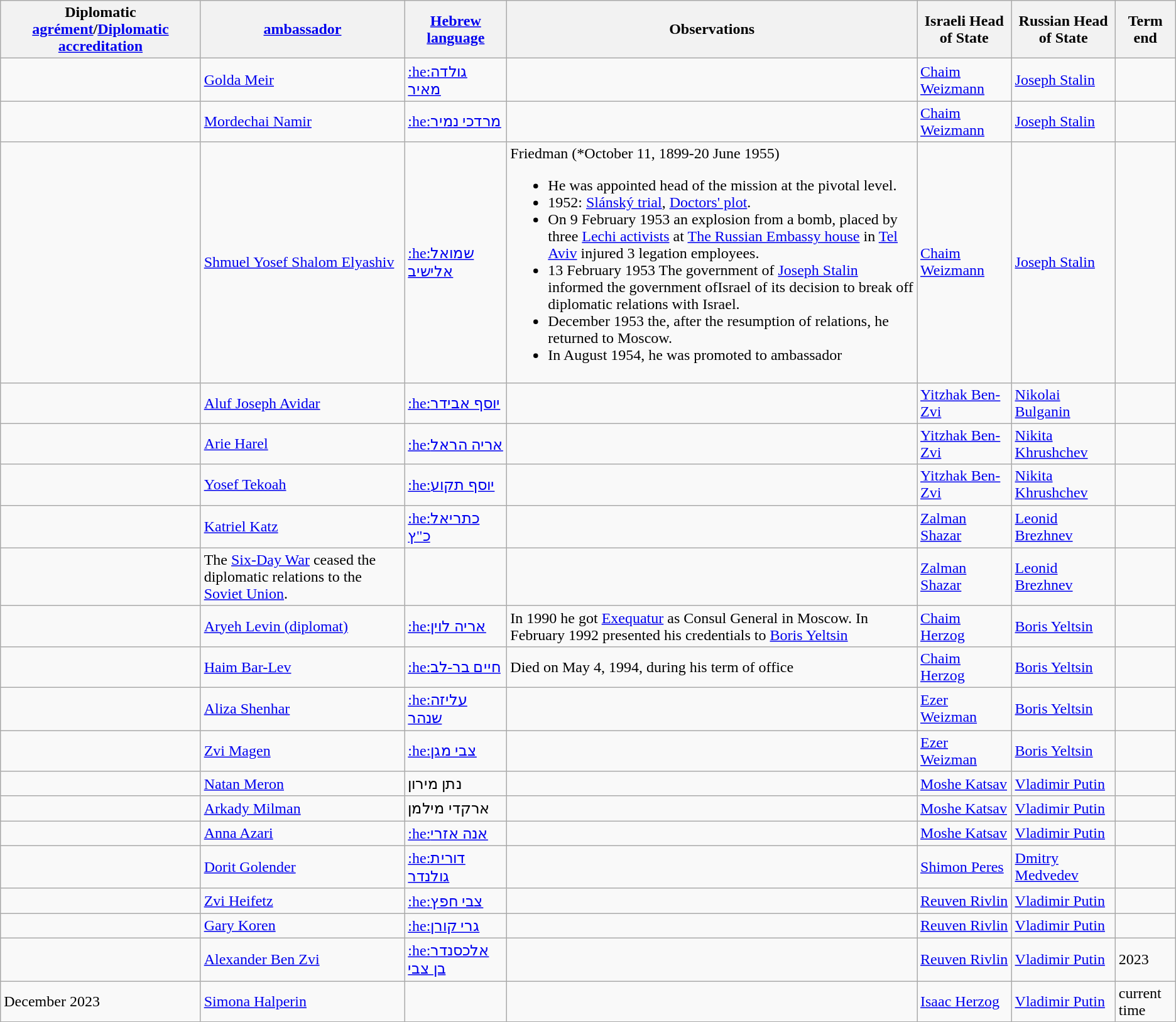<table class="wikitable sortable">
<tr>
<th>Diplomatic <a href='#'>agrément</a>/<a href='#'>Diplomatic accreditation</a></th>
<th><a href='#'>ambassador</a></th>
<th><a href='#'>Hebrew language</a></th>
<th>Observations</th>
<th>Israeli Head of State</th>
<th>Russian Head of State</th>
<th>Term end</th>
</tr>
<tr>
<td></td>
<td><a href='#'>Golda Meir</a></td>
<td><a href='#'>:he:גולדה מאיר</a></td>
<td></td>
<td><a href='#'>Chaim Weizmann</a></td>
<td><a href='#'>Joseph Stalin</a></td>
<td></td>
</tr>
<tr>
<td></td>
<td><a href='#'>Mordechai Namir</a></td>
<td><a href='#'>:he:מרדכי נמיר</a></td>
<td></td>
<td><a href='#'>Chaim Weizmann</a></td>
<td><a href='#'>Joseph Stalin</a></td>
<td></td>
</tr>
<tr>
<td></td>
<td><a href='#'>Shmuel Yosef Shalom Elyashiv</a></td>
<td><a href='#'>:he:שמואל אלישיב</a></td>
<td>Friedman (*October 11, 1899-20 June 1955)<br><ul><li>He was appointed head of the mission at the pivotal level.</li><li>1952: <a href='#'>Slánský trial</a>, <a href='#'>Doctors' plot</a>.</li><li>On 9 February 1953 an explosion from a bomb, placed by three <a href='#'>Lechi activists</a> at <a href='#'>The Russian Embassy house</a> in <a href='#'>Tel Aviv</a> injured 3 legation employees.</li><li>13 February 1953 The government of <a href='#'>Joseph Stalin</a> informed the government ofIsrael of its decision to break off diplomatic relations with Israel.</li><li>December 1953 the, after the resumption of relations, he returned to Moscow.</li><li>In August 1954, he was promoted to ambassador </li></ul></td>
<td><a href='#'>Chaim Weizmann</a></td>
<td><a href='#'>Joseph Stalin</a></td>
<td></td>
</tr>
<tr>
<td></td>
<td><a href='#'>Aluf Joseph Avidar</a></td>
<td><a href='#'>:he:יוסף אבידר</a></td>
<td></td>
<td><a href='#'>Yitzhak Ben-Zvi</a></td>
<td><a href='#'>Nikolai Bulganin</a></td>
<td></td>
</tr>
<tr>
<td></td>
<td><a href='#'>Arie Harel</a></td>
<td><a href='#'>:he:אריה הראל</a></td>
<td></td>
<td><a href='#'>Yitzhak Ben-Zvi</a></td>
<td><a href='#'>Nikita Khrushchev</a></td>
<td></td>
</tr>
<tr>
<td></td>
<td><a href='#'>Yosef Tekoah</a></td>
<td><a href='#'>:he:יוסף תקוע</a></td>
<td></td>
<td><a href='#'>Yitzhak Ben-Zvi</a></td>
<td><a href='#'>Nikita Khrushchev</a></td>
<td></td>
</tr>
<tr>
<td></td>
<td><a href='#'>Katriel Katz</a></td>
<td><a href='#'>:he:כתריאל כ"ץ</a></td>
<td></td>
<td><a href='#'>Zalman Shazar</a></td>
<td><a href='#'>Leonid Brezhnev</a></td>
<td></td>
</tr>
<tr>
<td></td>
<td>The <a href='#'>Six-Day War</a> ceased the diplomatic relations to the <a href='#'>Soviet Union</a>.</td>
<td></td>
<td></td>
<td><a href='#'>Zalman Shazar</a></td>
<td><a href='#'>Leonid Brezhnev</a></td>
<td></td>
</tr>
<tr>
<td></td>
<td><a href='#'>Aryeh Levin (diplomat)</a></td>
<td><a href='#'>:he:אריה לוין</a></td>
<td>In 1990 he got <a href='#'>Exequatur</a> as Consul General in Moscow. In February 1992 presented his credentials to <a href='#'>Boris Yeltsin</a></td>
<td><a href='#'>Chaim Herzog</a></td>
<td><a href='#'>Boris Yeltsin</a></td>
<td></td>
</tr>
<tr>
<td></td>
<td><a href='#'>Haim Bar-Lev</a></td>
<td><a href='#'>:he:חיים בר-לב</a></td>
<td>Died on May 4, 1994, during his term of office</td>
<td><a href='#'>Chaim Herzog</a></td>
<td><a href='#'>Boris Yeltsin</a></td>
<td></td>
</tr>
<tr>
<td></td>
<td><a href='#'>Aliza Shenhar</a></td>
<td><a href='#'>:he:עליזה שנהר</a></td>
<td></td>
<td><a href='#'>Ezer Weizman</a></td>
<td><a href='#'>Boris Yeltsin</a></td>
<td></td>
</tr>
<tr>
<td></td>
<td><a href='#'>Zvi Magen</a></td>
<td><a href='#'>:he:צבי מגן</a></td>
<td></td>
<td><a href='#'>Ezer Weizman</a></td>
<td><a href='#'>Boris Yeltsin</a></td>
<td></td>
</tr>
<tr>
<td></td>
<td><a href='#'>Natan Meron</a></td>
<td>נתן מירון</td>
<td></td>
<td><a href='#'>Moshe Katsav</a></td>
<td><a href='#'>Vladimir Putin</a></td>
<td></td>
</tr>
<tr>
<td></td>
<td><a href='#'>Arkady Milman</a></td>
<td>ארקדי מילמן</td>
<td></td>
<td><a href='#'>Moshe Katsav</a></td>
<td><a href='#'>Vladimir Putin</a></td>
<td></td>
</tr>
<tr>
<td></td>
<td><a href='#'>Anna Azari</a></td>
<td><a href='#'>:he:אנה אזרי</a></td>
<td></td>
<td><a href='#'>Moshe Katsav</a></td>
<td><a href='#'>Vladimir Putin</a></td>
<td></td>
</tr>
<tr>
<td></td>
<td><a href='#'>Dorit Golender</a></td>
<td><a href='#'>:he:דורית גולנדר</a></td>
<td></td>
<td><a href='#'>Shimon Peres</a></td>
<td><a href='#'>Dmitry Medvedev</a></td>
<td></td>
</tr>
<tr>
<td></td>
<td><a href='#'>Zvi Heifetz</a></td>
<td><a href='#'>:he:צבי חפץ</a></td>
<td></td>
<td><a href='#'>Reuven Rivlin</a></td>
<td><a href='#'>Vladimir Putin</a></td>
<td></td>
</tr>
<tr>
<td></td>
<td><a href='#'>Gary Koren</a></td>
<td><a href='#'>:he:גרי קורן</a></td>
<td></td>
<td><a href='#'>Reuven Rivlin</a></td>
<td><a href='#'>Vladimir Putin</a></td>
<td></td>
</tr>
<tr>
<td></td>
<td><a href='#'>Alexander Ben Zvi</a></td>
<td><a href='#'>:he:אלכסנדר בן צבי</a></td>
<td></td>
<td><a href='#'>Reuven Rivlin</a></td>
<td><a href='#'>Vladimir Putin</a></td>
<td>2023</td>
</tr>
<tr>
<td>December 2023</td>
<td><a href='#'>Simona Halperin</a></td>
<td></td>
<td></td>
<td><a href='#'>Isaac Herzog</a></td>
<td><a href='#'>Vladimir Putin</a></td>
<td>current time</td>
</tr>
</table>
